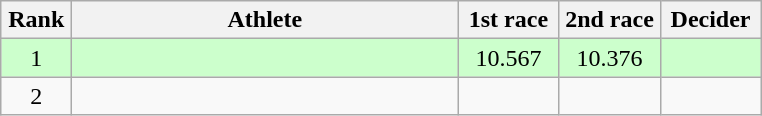<table class=wikitable style="text-align:center">
<tr>
<th width=40>Rank</th>
<th width=250>Athlete</th>
<th width=60>1st race</th>
<th width=60>2nd race</th>
<th width=60>Decider</th>
</tr>
<tr bgcolor=ccffcc>
<td>1</td>
<td align=left></td>
<td>10.567</td>
<td>10.376</td>
<td></td>
</tr>
<tr>
<td>2</td>
<td align=left></td>
<td></td>
<td></td>
<td></td>
</tr>
</table>
